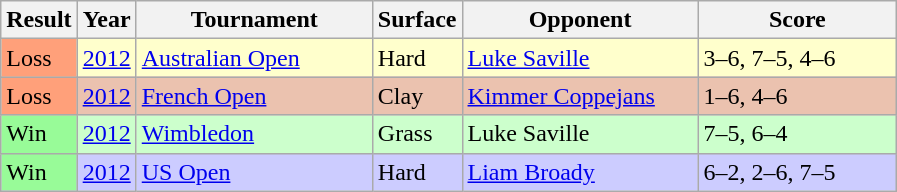<table class="sortable wikitable">
<tr>
<th style="width:40px;">Result</th>
<th style="width:30px;">Year</th>
<th style="width:150px;">Tournament</th>
<th style="width:50px;">Surface</th>
<th style="width:150px;">Opponent</th>
<th style="width:125px;" class="unsortable">Score</th>
</tr>
<tr style="background:#ffffcc;">
<td style="background:#ffa07a;">Loss</td>
<td><a href='#'>2012</a></td>
<td><a href='#'>Australian Open</a></td>
<td>Hard</td>
<td> <a href='#'>Luke Saville</a></td>
<td>3–6, 7–5, 4–6</td>
</tr>
<tr style="background:#ebc2af;">
<td style="background:#ffa07a;">Loss</td>
<td><a href='#'>2012</a></td>
<td><a href='#'>French Open</a></td>
<td>Clay</td>
<td> <a href='#'>Kimmer Coppejans</a></td>
<td>1–6, 4–6</td>
</tr>
<tr style="background:#ccffcc;">
<td style="background:#98fb98;">Win</td>
<td><a href='#'>2012</a></td>
<td><a href='#'>Wimbledon</a></td>
<td>Grass</td>
<td> Luke Saville</td>
<td>7–5, 6–4</td>
</tr>
<tr style="background:#ccccff;">
<td style="background:#98fb98;">Win</td>
<td><a href='#'>2012</a></td>
<td><a href='#'>US Open</a></td>
<td>Hard</td>
<td> <a href='#'>Liam Broady</a></td>
<td>6–2, 2–6, 7–5</td>
</tr>
</table>
